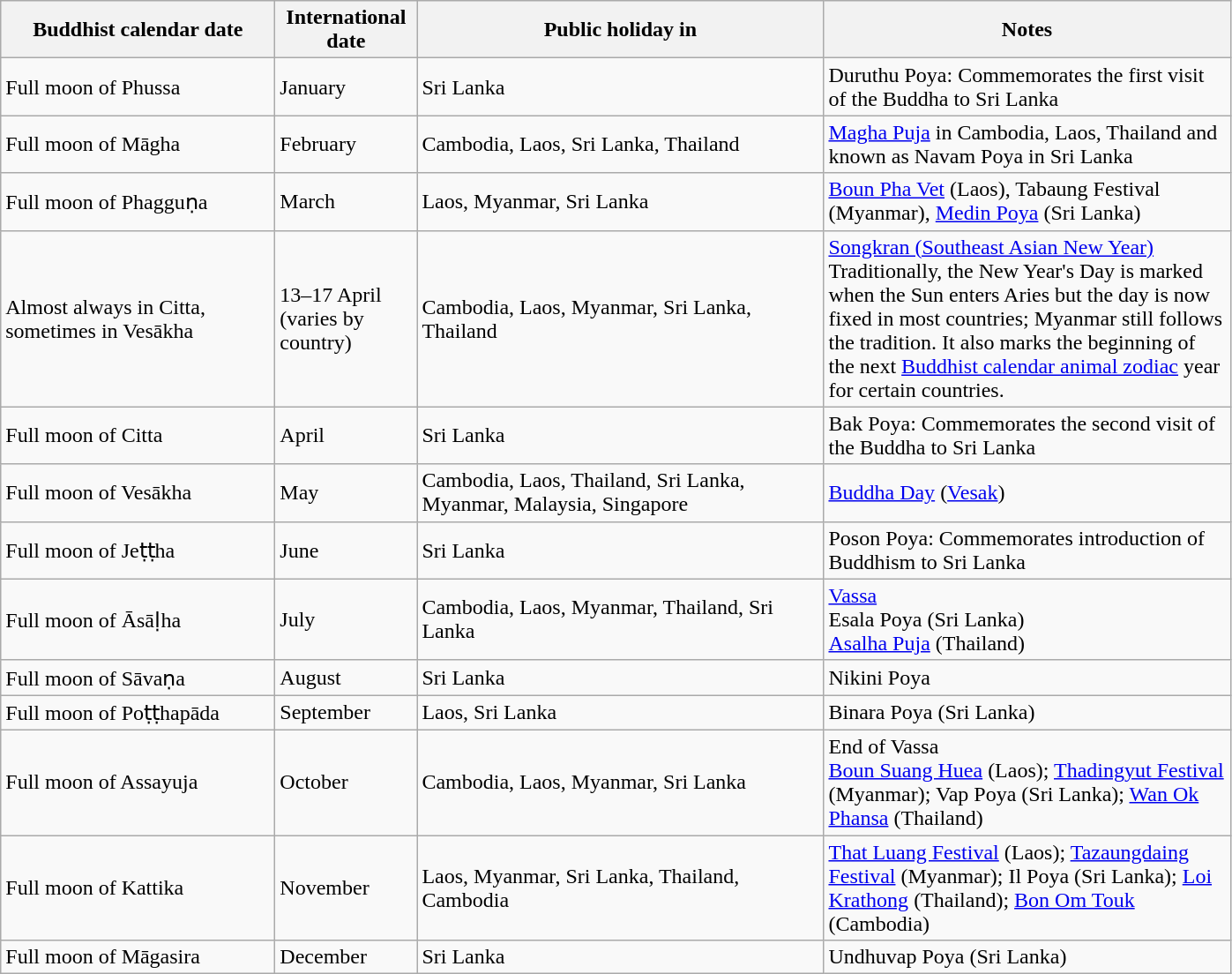<table class="wikitable">
<tr>
<th width="200">Buddhist calendar date</th>
<th width="100">International date</th>
<th width="300">Public holiday in</th>
<th width="300">Notes</th>
</tr>
<tr>
<td>Full moon of Phussa</td>
<td>January</td>
<td>Sri Lanka</td>
<td>Duruthu Poya: Commemorates the first visit of the Buddha to Sri Lanka</td>
</tr>
<tr>
<td>Full moon of Māgha</td>
<td>February</td>
<td>Cambodia, Laos, Sri Lanka, Thailand</td>
<td><a href='#'>Magha Puja</a> in Cambodia, Laos, Thailand and known as Navam Poya in Sri Lanka</td>
</tr>
<tr>
<td>Full moon of Phagguṇa</td>
<td>March</td>
<td>Laos, Myanmar, Sri Lanka</td>
<td><a href='#'>Boun Pha Vet</a> (Laos), Tabaung Festival (Myanmar), <a href='#'>Medin Poya</a> (Sri Lanka)</td>
</tr>
<tr>
<td>Almost always in Citta, sometimes in Vesākha</td>
<td>13–17 April <br> (varies by country)</td>
<td>Cambodia, Laos, Myanmar, Sri Lanka, Thailand</td>
<td><a href='#'>Songkran (Southeast Asian New Year)</a> <br> Traditionally, the New Year's Day is marked when the Sun enters Aries but the day is now fixed in most countries; Myanmar still follows the tradition. It also marks the beginning of the next <a href='#'>Buddhist calendar animal zodiac</a> year for certain countries.</td>
</tr>
<tr>
<td>Full moon of Citta</td>
<td>April</td>
<td>Sri Lanka</td>
<td>Bak Poya: Commemorates the second visit of the Buddha to Sri Lanka</td>
</tr>
<tr>
<td>Full moon of Vesākha</td>
<td>May</td>
<td>Cambodia, Laos, Thailand, Sri Lanka, Myanmar, Malaysia, Singapore</td>
<td><a href='#'>Buddha Day</a> (<a href='#'>Vesak</a>)</td>
</tr>
<tr>
<td>Full moon of Jeṭṭha</td>
<td>June</td>
<td>Sri Lanka</td>
<td>Poson Poya: Commemorates introduction of Buddhism to Sri Lanka</td>
</tr>
<tr>
<td>Full moon of Āsāḷha</td>
<td>July</td>
<td>Cambodia, Laos, Myanmar, Thailand, Sri Lanka</td>
<td><a href='#'>Vassa</a><br> Esala Poya (Sri Lanka) <br> <a href='#'>Asalha Puja</a> (Thailand)</td>
</tr>
<tr>
<td>Full moon of Sāvaṇa</td>
<td>August</td>
<td>Sri Lanka</td>
<td>Nikini Poya</td>
</tr>
<tr>
<td>Full moon of Poṭṭhapāda</td>
<td>September</td>
<td>Laos, Sri Lanka</td>
<td>Binara Poya (Sri Lanka)</td>
</tr>
<tr>
<td>Full moon of Assayuja</td>
<td>October</td>
<td>Cambodia, Laos, Myanmar, Sri Lanka</td>
<td>End of Vassa <br> <a href='#'>Boun Suang Huea</a> (Laos); <a href='#'>Thadingyut Festival</a> (Myanmar); Vap Poya (Sri Lanka); <a href='#'>Wan Ok Phansa</a> (Thailand)</td>
</tr>
<tr>
<td>Full moon of Kattika</td>
<td>November</td>
<td>Laos, Myanmar, Sri Lanka, Thailand, Cambodia</td>
<td><a href='#'>That Luang Festival</a> (Laos); <a href='#'>Tazaungdaing Festival</a> (Myanmar); Il Poya (Sri Lanka); <a href='#'>Loi Krathong</a> (Thailand); <a href='#'>Bon Om Touk</a> (Cambodia)</td>
</tr>
<tr>
<td>Full moon of Māgasira</td>
<td>December</td>
<td>Sri Lanka</td>
<td>Undhuvap Poya (Sri Lanka)</td>
</tr>
</table>
